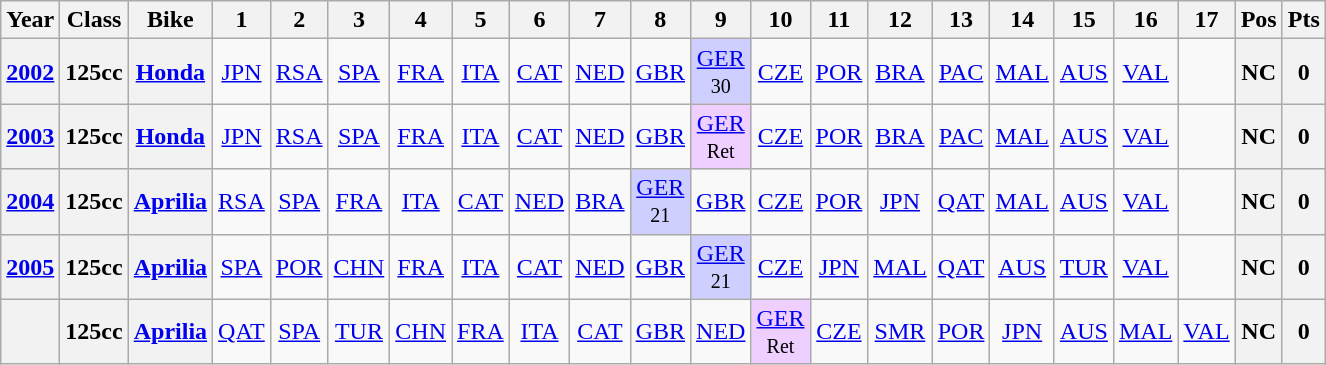<table class="wikitable" style="text-align:center">
<tr>
<th>Year</th>
<th>Class</th>
<th>Bike</th>
<th>1</th>
<th>2</th>
<th>3</th>
<th>4</th>
<th>5</th>
<th>6</th>
<th>7</th>
<th>8</th>
<th>9</th>
<th>10</th>
<th>11</th>
<th>12</th>
<th>13</th>
<th>14</th>
<th>15</th>
<th>16</th>
<th>17</th>
<th>Pos</th>
<th>Pts</th>
</tr>
<tr>
<th align="left"><a href='#'>2002</a></th>
<th align="left">125cc</th>
<th align="left"><a href='#'>Honda</a></th>
<td><a href='#'>JPN</a></td>
<td><a href='#'>RSA</a></td>
<td><a href='#'>SPA</a></td>
<td><a href='#'>FRA</a></td>
<td><a href='#'>ITA</a></td>
<td><a href='#'>CAT</a></td>
<td><a href='#'>NED</a></td>
<td><a href='#'>GBR</a></td>
<td style="background:#cfcfff;"><a href='#'>GER</a><br><small>30</small></td>
<td><a href='#'>CZE</a></td>
<td><a href='#'>POR</a></td>
<td><a href='#'>BRA</a></td>
<td><a href='#'>PAC</a></td>
<td><a href='#'>MAL</a></td>
<td><a href='#'>AUS</a></td>
<td><a href='#'>VAL</a></td>
<td></td>
<th>NC</th>
<th>0</th>
</tr>
<tr>
<th align="left"><a href='#'>2003</a></th>
<th align="left">125cc</th>
<th align="left"><a href='#'>Honda</a></th>
<td><a href='#'>JPN</a></td>
<td><a href='#'>RSA</a></td>
<td><a href='#'>SPA</a></td>
<td><a href='#'>FRA</a></td>
<td><a href='#'>ITA</a></td>
<td><a href='#'>CAT</a></td>
<td><a href='#'>NED</a></td>
<td><a href='#'>GBR</a></td>
<td style="background:#EFCFFF;"><a href='#'>GER</a><br><small>Ret</small></td>
<td><a href='#'>CZE</a></td>
<td><a href='#'>POR</a></td>
<td><a href='#'>BRA</a></td>
<td><a href='#'>PAC</a></td>
<td><a href='#'>MAL</a></td>
<td><a href='#'>AUS</a></td>
<td><a href='#'>VAL</a></td>
<td></td>
<th>NC</th>
<th>0</th>
</tr>
<tr>
<th align="left"><a href='#'>2004</a></th>
<th align="left">125cc</th>
<th align="left"><a href='#'>Aprilia</a></th>
<td><a href='#'>RSA</a></td>
<td><a href='#'>SPA</a></td>
<td><a href='#'>FRA</a></td>
<td><a href='#'>ITA</a></td>
<td><a href='#'>CAT</a></td>
<td><a href='#'>NED</a></td>
<td><a href='#'>BRA</a></td>
<td style="background:#cfcfff;"><a href='#'>GER</a><br><small>21</small></td>
<td><a href='#'>GBR</a></td>
<td><a href='#'>CZE</a></td>
<td><a href='#'>POR</a></td>
<td><a href='#'>JPN</a></td>
<td><a href='#'>QAT</a></td>
<td><a href='#'>MAL</a></td>
<td><a href='#'>AUS</a></td>
<td><a href='#'>VAL</a></td>
<td></td>
<th>NC</th>
<th>0</th>
</tr>
<tr>
<th align="left"><a href='#'>2005</a></th>
<th align="left">125cc</th>
<th align="left"><a href='#'>Aprilia</a></th>
<td><a href='#'>SPA</a></td>
<td><a href='#'>POR</a></td>
<td><a href='#'>CHN</a></td>
<td><a href='#'>FRA</a></td>
<td><a href='#'>ITA</a></td>
<td><a href='#'>CAT</a></td>
<td><a href='#'>NED</a></td>
<td><a href='#'>GBR</a></td>
<td style="background:#cfcfff;"><a href='#'>GER</a><br><small>21</small></td>
<td><a href='#'>CZE</a></td>
<td><a href='#'>JPN</a></td>
<td><a href='#'>MAL</a></td>
<td><a href='#'>QAT</a></td>
<td><a href='#'>AUS</a></td>
<td><a href='#'>TUR</a></td>
<td><a href='#'>VAL</a></td>
<td></td>
<th>NC</th>
<th>0</th>
</tr>
<tr>
<th align="left"></th>
<th align="left">125cc</th>
<th align="left"><a href='#'>Aprilia</a></th>
<td><a href='#'>QAT</a></td>
<td><a href='#'>SPA</a></td>
<td><a href='#'>TUR</a></td>
<td><a href='#'>CHN</a></td>
<td><a href='#'>FRA</a></td>
<td><a href='#'>ITA</a></td>
<td><a href='#'>CAT</a></td>
<td><a href='#'>GBR</a></td>
<td><a href='#'>NED</a></td>
<td style="background:#EFCFFF;"><a href='#'>GER</a><br><small>Ret</small></td>
<td><a href='#'>CZE</a></td>
<td><a href='#'>SMR</a></td>
<td><a href='#'>POR</a></td>
<td><a href='#'>JPN</a></td>
<td><a href='#'>AUS</a></td>
<td><a href='#'>MAL</a></td>
<td><a href='#'>VAL</a></td>
<th>NC</th>
<th>0</th>
</tr>
</table>
